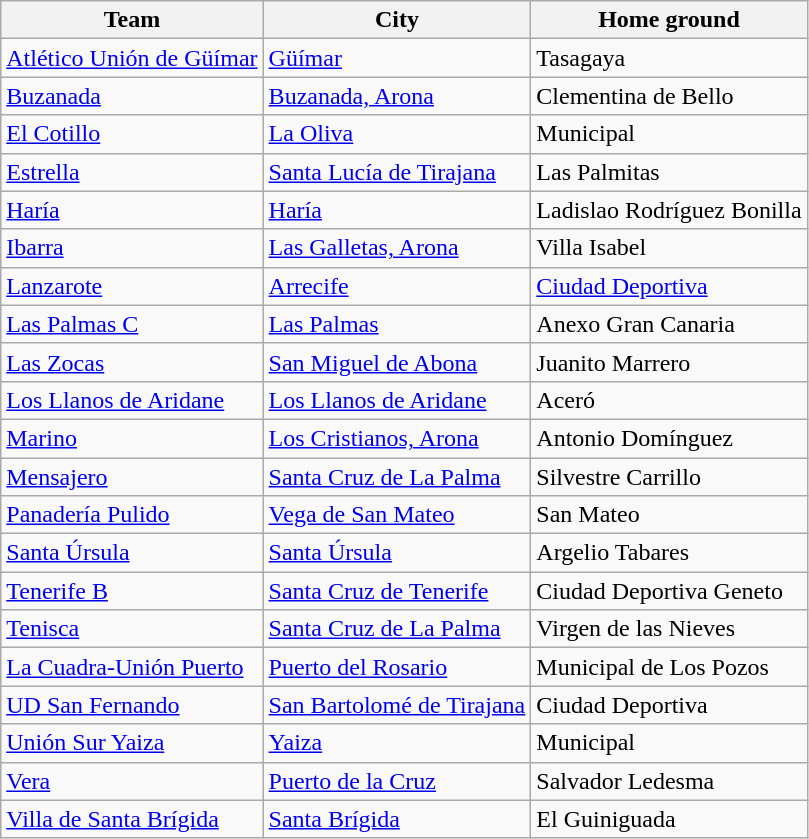<table class="wikitable sortable">
<tr>
<th>Team</th>
<th>City</th>
<th>Home ground</th>
</tr>
<tr>
<td><a href='#'>Atlético Unión de Güímar</a></td>
<td><a href='#'>Güímar</a></td>
<td>Tasagaya</td>
</tr>
<tr>
<td><a href='#'>Buzanada</a></td>
<td><a href='#'>Buzanada, Arona</a></td>
<td>Clementina de Bello</td>
</tr>
<tr>
<td><a href='#'>El Cotillo</a></td>
<td><a href='#'>La Oliva</a></td>
<td>Municipal</td>
</tr>
<tr>
<td><a href='#'>Estrella</a></td>
<td><a href='#'>Santa Lucía de Tirajana</a></td>
<td>Las Palmitas</td>
</tr>
<tr>
<td><a href='#'>Haría</a></td>
<td><a href='#'>Haría</a></td>
<td>Ladislao Rodríguez Bonilla</td>
</tr>
<tr>
<td><a href='#'>Ibarra</a></td>
<td><a href='#'>Las Galletas, Arona</a></td>
<td>Villa Isabel</td>
</tr>
<tr>
<td><a href='#'>Lanzarote</a></td>
<td><a href='#'>Arrecife</a></td>
<td><a href='#'>Ciudad Deportiva</a></td>
</tr>
<tr>
<td><a href='#'>Las Palmas C</a></td>
<td><a href='#'>Las Palmas</a></td>
<td>Anexo Gran Canaria</td>
</tr>
<tr>
<td><a href='#'>Las Zocas</a></td>
<td><a href='#'>San Miguel de Abona</a></td>
<td>Juanito Marrero</td>
</tr>
<tr>
<td><a href='#'>Los Llanos de Aridane</a></td>
<td><a href='#'>Los Llanos de Aridane</a></td>
<td>Aceró</td>
</tr>
<tr>
<td><a href='#'>Marino</a></td>
<td><a href='#'>Los Cristianos, Arona</a></td>
<td>Antonio Domínguez</td>
</tr>
<tr>
<td><a href='#'>Mensajero</a></td>
<td><a href='#'>Santa Cruz de La Palma</a></td>
<td>Silvestre Carrillo</td>
</tr>
<tr>
<td><a href='#'>Panadería Pulido</a></td>
<td><a href='#'>Vega de San Mateo</a></td>
<td>San Mateo</td>
</tr>
<tr>
<td><a href='#'>Santa Úrsula</a></td>
<td><a href='#'>Santa Úrsula</a></td>
<td>Argelio Tabares</td>
</tr>
<tr>
<td><a href='#'>Tenerife B</a></td>
<td><a href='#'>Santa Cruz de Tenerife</a></td>
<td>Ciudad Deportiva Geneto</td>
</tr>
<tr>
<td><a href='#'>Tenisca</a></td>
<td><a href='#'>Santa Cruz de La Palma</a></td>
<td>Virgen de las Nieves</td>
</tr>
<tr>
<td><a href='#'>La Cuadra-Unión Puerto</a></td>
<td><a href='#'>Puerto del Rosario</a></td>
<td>Municipal de Los Pozos</td>
</tr>
<tr>
<td><a href='#'>UD San Fernando</a></td>
<td><a href='#'>San Bartolomé de Tirajana</a></td>
<td>Ciudad Deportiva</td>
</tr>
<tr>
<td><a href='#'>Unión Sur Yaiza</a></td>
<td><a href='#'>Yaiza</a></td>
<td>Municipal</td>
</tr>
<tr>
<td><a href='#'>Vera</a></td>
<td><a href='#'>Puerto de la Cruz</a></td>
<td>Salvador Ledesma</td>
</tr>
<tr>
<td><a href='#'>Villa de Santa Brígida</a></td>
<td><a href='#'>Santa Brígida</a></td>
<td>El Guiniguada</td>
</tr>
</table>
